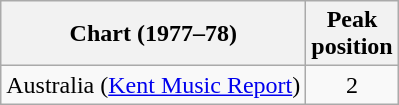<table class="wikitable">
<tr>
<th>Chart (1977–78)</th>
<th>Peak <br> position</th>
</tr>
<tr>
<td>Australia (<a href='#'>Kent Music Report</a>)</td>
<td style="text-align:center;">2</td>
</tr>
</table>
